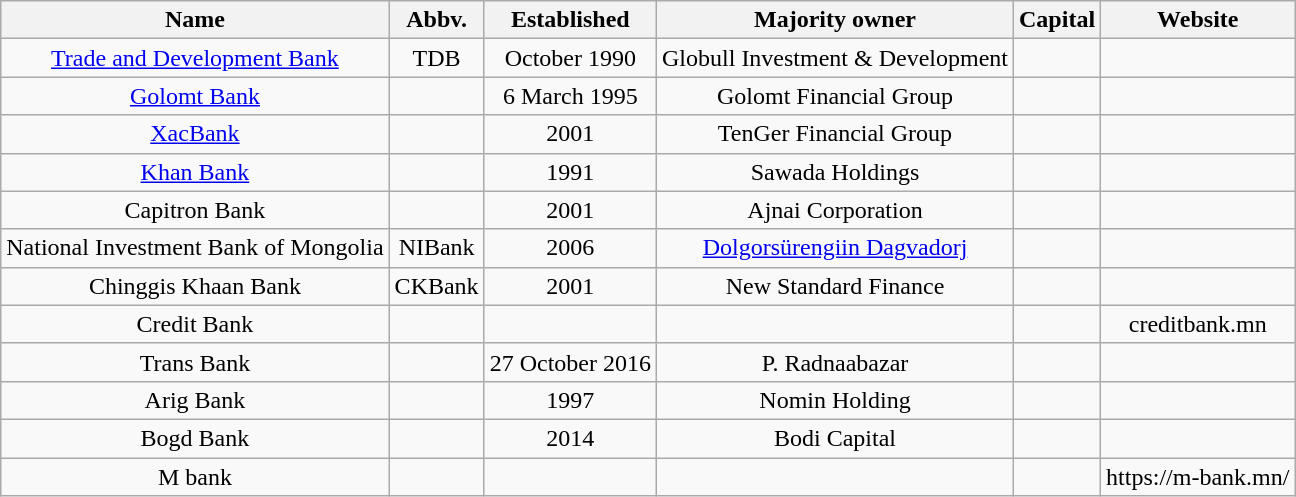<table class="wikitable sortable" style="text-align:center">
<tr>
<th>Name</th>
<th>Abbv.</th>
<th>Established</th>
<th>Majority owner</th>
<th>Capital</th>
<th>Website</th>
</tr>
<tr>
<td><a href='#'>Trade and Development Bank</a></td>
<td>TDB</td>
<td>October 1990</td>
<td>Globull Investment & Development</td>
<td></td>
<td></td>
</tr>
<tr>
<td><a href='#'>Golomt Bank</a></td>
<td></td>
<td>6 March 1995</td>
<td>Golomt Financial Group</td>
<td></td>
<td></td>
</tr>
<tr>
<td><a href='#'>XacBank</a></td>
<td></td>
<td>2001</td>
<td>TenGer Financial Group</td>
<td></td>
<td></td>
</tr>
<tr>
<td><a href='#'>Khan Bank</a></td>
<td></td>
<td>1991</td>
<td>Sawada Holdings</td>
<td></td>
<td></td>
</tr>
<tr>
<td>Capitron Bank</td>
<td></td>
<td>2001</td>
<td>Ajnai Corporation</td>
<td></td>
<td></td>
</tr>
<tr>
<td>National Investment Bank of Mongolia</td>
<td>NIBank</td>
<td>2006</td>
<td><a href='#'>Dolgorsürengiin Dagvadorj</a></td>
<td></td>
<td></td>
</tr>
<tr>
<td>Chinggis Khaan Bank</td>
<td>CKBank</td>
<td>2001</td>
<td>New Standard Finance</td>
<td></td>
<td></td>
</tr>
<tr>
<td>Credit Bank</td>
<td></td>
<td></td>
<td></td>
<td></td>
<td>creditbank.mn</td>
</tr>
<tr>
<td>Trans Bank</td>
<td></td>
<td>27 October 2016</td>
<td>P. Radnaabazar</td>
<td></td>
<td></td>
</tr>
<tr>
<td>Arig Bank</td>
<td></td>
<td>1997</td>
<td>Nomin Holding</td>
<td></td>
<td></td>
</tr>
<tr>
<td>Bogd Bank</td>
<td></td>
<td>2014</td>
<td>Bodi Capital</td>
<td></td>
<td></td>
</tr>
<tr>
<td>M bank</td>
<td></td>
<td></td>
<td></td>
<td></td>
<td>https://m-bank.mn/</td>
</tr>
</table>
